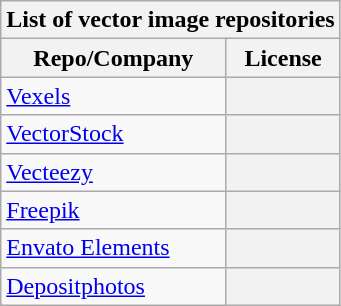<table class="wikitable">
<tr>
<th colspan="2">List of vector image repositories</th>
</tr>
<tr>
<th>Repo/Company</th>
<th>License</th>
</tr>
<tr>
<td><a href='#'>Vexels</a></td>
<th></th>
</tr>
<tr>
<td><a href='#'>VectorStock</a></td>
<th></th>
</tr>
<tr>
<td><a href='#'>Vecteezy</a></td>
<th></th>
</tr>
<tr>
<td><a href='#'>Freepik</a></td>
<th></th>
</tr>
<tr>
<td><a href='#'>Envato Elements</a></td>
<th></th>
</tr>
<tr>
<td><a href='#'>Depositphotos</a></td>
<th></th>
</tr>
</table>
